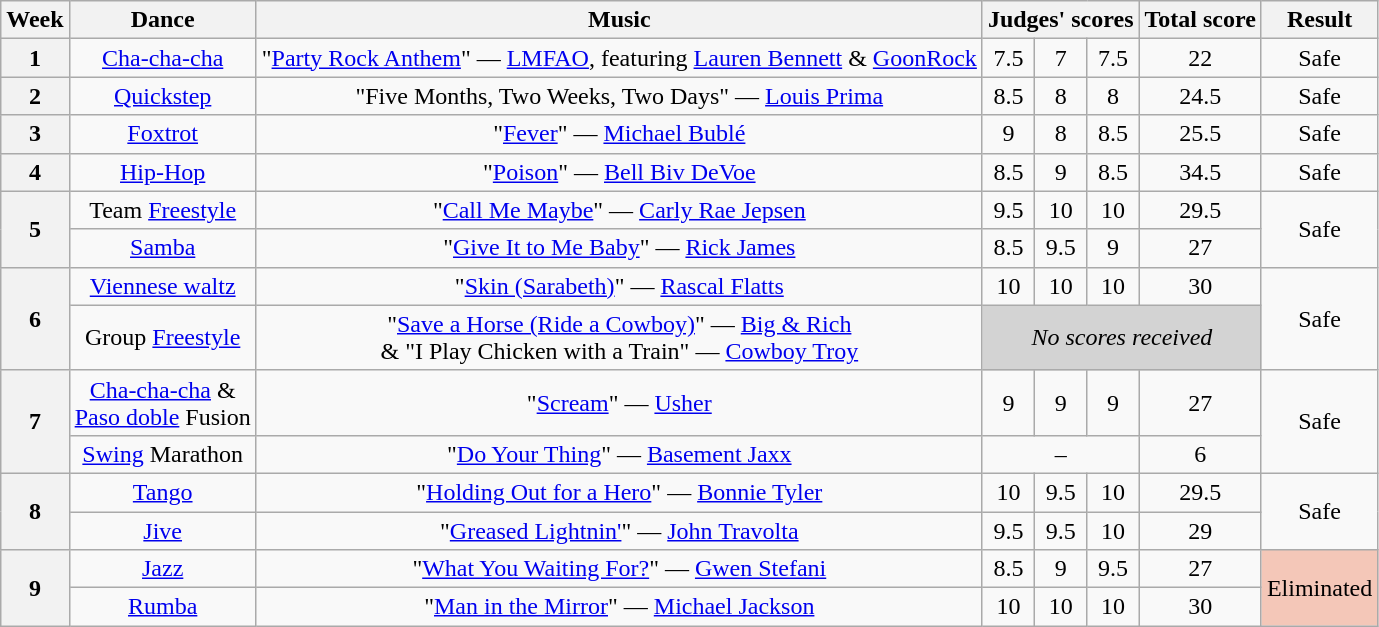<table class="wikitable unsortable" style="text-align:center;">
<tr>
<th scope="col">Week</th>
<th scope="col">Dance</th>
<th scope="col">Music</th>
<th scope="col" colspan="3">Judges' scores</th>
<th>Total score</th>
<th scope="col">Result</th>
</tr>
<tr>
<th scope="row">1</th>
<td><a href='#'>Cha-cha-cha</a></td>
<td>"<a href='#'>Party Rock Anthem</a>" — <a href='#'>LMFAO</a>, featuring <a href='#'>Lauren Bennett</a> & <a href='#'>GoonRock</a></td>
<td>7.5</td>
<td>7</td>
<td>7.5</td>
<td>22</td>
<td>Safe</td>
</tr>
<tr>
<th scope="row">2</th>
<td><a href='#'>Quickstep</a></td>
<td>"Five Months, Two Weeks, Two Days" — <a href='#'>Louis Prima</a></td>
<td>8.5</td>
<td>8</td>
<td>8</td>
<td>24.5</td>
<td>Safe</td>
</tr>
<tr>
<th scope="row">3</th>
<td><a href='#'>Foxtrot</a></td>
<td>"<a href='#'>Fever</a>" — <a href='#'>Michael Bublé</a></td>
<td>9</td>
<td>8</td>
<td>8.5</td>
<td>25.5</td>
<td>Safe</td>
</tr>
<tr>
<th scope="row">4</th>
<td><a href='#'>Hip-Hop</a></td>
<td>"<a href='#'>Poison</a>" — <a href='#'>Bell Biv DeVoe</a></td>
<td>8.5</td>
<td>9</td>
<td>8.5</td>
<td>34.5</td>
<td>Safe</td>
</tr>
<tr>
<th scope="row" rowspan="2">5</th>
<td>Team <a href='#'>Freestyle</a></td>
<td>"<a href='#'>Call Me Maybe</a>" — <a href='#'>Carly Rae Jepsen</a></td>
<td>9.5</td>
<td>10</td>
<td>10</td>
<td>29.5</td>
<td rowspan="2">Safe</td>
</tr>
<tr>
<td><a href='#'>Samba</a></td>
<td>"<a href='#'>Give It to Me Baby</a>" — <a href='#'>Rick James</a></td>
<td>8.5</td>
<td>9.5</td>
<td>9</td>
<td>27</td>
</tr>
<tr>
<th rowspan="2" scope="row">6</th>
<td><a href='#'>Viennese waltz</a></td>
<td>"<a href='#'>Skin (Sarabeth)</a>" — <a href='#'>Rascal Flatts</a></td>
<td>10</td>
<td>10</td>
<td>10</td>
<td>30</td>
<td rowspan="2">Safe</td>
</tr>
<tr>
<td>Group <a href='#'>Freestyle</a></td>
<td>"<a href='#'>Save a Horse (Ride a Cowboy)</a>" — <a href='#'>Big & Rich</a><br>& "I Play Chicken with a Train" — <a href='#'>Cowboy Troy</a></td>
<td colspan="4" bgcolor="lightgray"><em>No scores received</em></td>
</tr>
<tr>
<th rowspan="2" scope="row">7</th>
<td><a href='#'>Cha-cha-cha</a> &<br><a href='#'>Paso doble</a> Fusion</td>
<td>"<a href='#'>Scream</a>" — <a href='#'>Usher</a></td>
<td>9</td>
<td>9</td>
<td>9</td>
<td>27</td>
<td rowspan="2">Safe</td>
</tr>
<tr>
<td><a href='#'>Swing</a> Marathon</td>
<td>"<a href='#'>Do Your Thing</a>" — <a href='#'>Basement Jaxx</a></td>
<td colspan="3">–</td>
<td>6</td>
</tr>
<tr>
<th scope="row" rowspan="2">8</th>
<td><a href='#'>Tango</a></td>
<td>"<a href='#'>Holding Out for a Hero</a>" — <a href='#'>Bonnie Tyler</a></td>
<td>10</td>
<td>9.5</td>
<td>10</td>
<td>29.5</td>
<td rowspan="2">Safe</td>
</tr>
<tr>
<td><a href='#'>Jive</a></td>
<td>"<a href='#'>Greased Lightnin'</a>" — <a href='#'>John Travolta</a></td>
<td>9.5</td>
<td>9.5</td>
<td>10</td>
<td>29</td>
</tr>
<tr>
<th scope="row" rowspan="2">9</th>
<td><a href='#'>Jazz</a></td>
<td>"<a href='#'>What You Waiting For?</a>" — <a href='#'>Gwen Stefani</a></td>
<td>8.5</td>
<td>9</td>
<td>9.5</td>
<td>27</td>
<td rowspan="2" bgcolor="f4c7b8">Eliminated</td>
</tr>
<tr>
<td><a href='#'>Rumba</a></td>
<td>"<a href='#'>Man in the Mirror</a>" — <a href='#'>Michael Jackson</a></td>
<td>10</td>
<td>10</td>
<td>10</td>
<td>30</td>
</tr>
</table>
